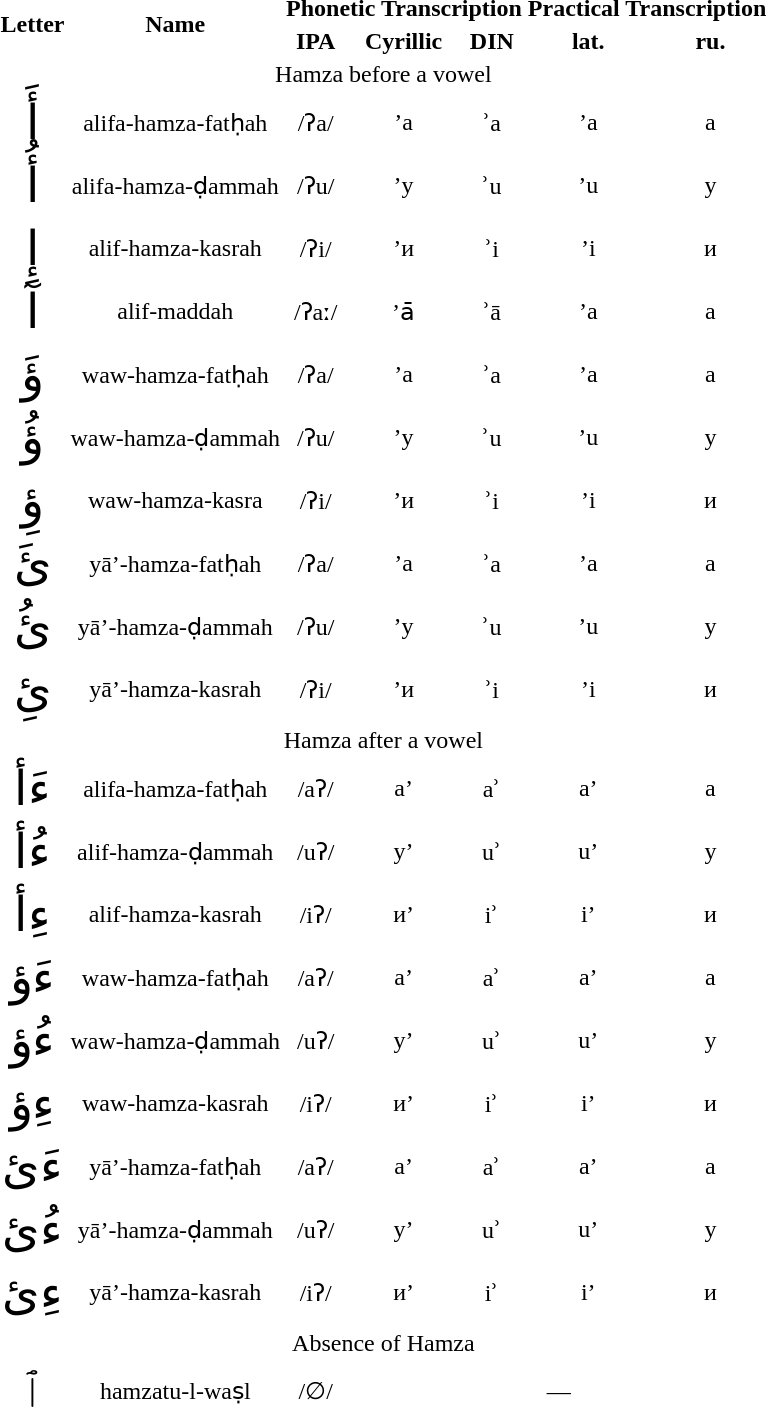<table class="standard" style="text-align: center;">
<tr class="bright">
<th rowspan=2>Letter</th>
<th rowspan=2>Name</th>
<th colspan=3>Phonetic Transcription</th>
<th colspan=2>Practical Transcription</th>
</tr>
<tr>
<th International Phonetic Alphabet>IPA</th>
<th>Cyrillic</th>
<th>DIN</th>
<th>lat.</th>
<th>ru.</th>
</tr>
<tr class="bright">
<td colspan=8>Hamza before a vowel</td>
</tr>
<tr>
<td style="font-size:200%;">أَ</td>
<td>alifa-hamza-fatḥah</td>
<td>/ʔa/</td>
<td>’а</td>
<td>ʾa</td>
<td>’a</td>
<td>а</td>
</tr>
<tr>
<td style="font-size:200%;">أُ</td>
<td>alifa-hamza-ḍammah</td>
<td>/ʔu/</td>
<td>’у</td>
<td>ʾu</td>
<td>’u</td>
<td>у</td>
</tr>
<tr>
<td style="font-size:200%;">إِ</td>
<td>alif-hamza-kasrah</td>
<td>/ʔi/</td>
<td>’и</td>
<td>ʾi</td>
<td>’i</td>
<td>и</td>
</tr>
<tr>
<td style="font-size:200%;">آ</td>
<td>alif-maddah</td>
<td>/ʔaː/</td>
<td>’а̄</td>
<td>ʾā</td>
<td>’a</td>
<td>а</td>
</tr>
<tr>
<td style="font-size:200%;">ؤَ</td>
<td>waw-hamza-fatḥah</td>
<td>/ʔa/</td>
<td>’а</td>
<td>ʾa</td>
<td>’a</td>
<td>а</td>
</tr>
<tr>
<td style="font-size:200%;">ؤُ</td>
<td>waw-hamza-ḍammah</td>
<td>/ʔu/</td>
<td>’у</td>
<td>ʾu</td>
<td>’u</td>
<td>у</td>
</tr>
<tr>
<td style="font-size:200%;">ؤِ</td>
<td>waw-hamza-kasra</td>
<td>/ʔi/</td>
<td>’и</td>
<td>ʾi</td>
<td>’i</td>
<td>и</td>
</tr>
<tr>
<td style="font-size:200%;">ئَ</td>
<td>yā’-hamza-fatḥah</td>
<td>/ʔa/</td>
<td>’а</td>
<td>ʾa</td>
<td>’a</td>
<td>а</td>
</tr>
<tr>
<td style="font-size:200%;">ئُ</td>
<td>yā’-hamza-ḍammah</td>
<td>/ʔu/</td>
<td>’у</td>
<td>ʾu</td>
<td>’u</td>
<td>у</td>
</tr>
<tr>
<td style="font-size:200%;">ئِ</td>
<td>yā’-hamza-kasrah</td>
<td>/ʔi/</td>
<td>’и</td>
<td>ʾi</td>
<td>’i</td>
<td>и</td>
</tr>
<tr>
</tr>
<tr class="bright">
<td colspan=8>Hamza after a vowel</td>
</tr>
<tr>
<td style="font-size:200%;">ءَأ</td>
<td>alifa-hamza-fatḥah</td>
<td>/aʔ/</td>
<td>а’</td>
<td>aʾ</td>
<td>a’</td>
<td>а</td>
</tr>
<tr>
<td style="font-size:200%;">ءُأ</td>
<td>alif-hamza-ḍammah</td>
<td>/uʔ/</td>
<td>у’</td>
<td>uʾ</td>
<td>u’</td>
<td>у</td>
</tr>
<tr>
<td style="font-size:200%;">ءِأ</td>
<td>alif-hamza-kasrah</td>
<td>/iʔ/</td>
<td>и’</td>
<td>iʾ</td>
<td>i’</td>
<td>и</td>
</tr>
<tr>
<td style="font-size:200%;">ءَؤ</td>
<td>waw-hamza-fatḥah</td>
<td>/aʔ/</td>
<td>а’</td>
<td>aʾ</td>
<td>a’</td>
<td>а</td>
</tr>
<tr>
<td style="font-size:200%;">ءُؤ</td>
<td>waw-hamza-ḍammah</td>
<td>/uʔ/</td>
<td>у’</td>
<td>uʾ</td>
<td>u’</td>
<td>у</td>
</tr>
<tr>
<td style="font-size:200%;">ءِؤ</td>
<td>waw-hamza-kasrah</td>
<td>/iʔ/</td>
<td>и’</td>
<td>iʾ</td>
<td>i’</td>
<td>и</td>
</tr>
<tr>
<td style="font-size:200%;">ءَئ</td>
<td>yā’-hamza-fatḥah</td>
<td>/aʔ/</td>
<td>а’</td>
<td>aʾ</td>
<td>a’</td>
<td>а</td>
</tr>
<tr>
<td style="font-size:200%;">ءُئ</td>
<td>yā’-hamza-ḍammah</td>
<td>/uʔ/</td>
<td>у’</td>
<td>uʾ</td>
<td>u’</td>
<td>у</td>
</tr>
<tr>
<td style="font-size:200%;">ءِئ</td>
<td>yā’-hamza-kasrah</td>
<td>/iʔ/</td>
<td>и’</td>
<td>iʾ</td>
<td>i’</td>
<td>и</td>
</tr>
<tr>
</tr>
<tr class="bright">
<td colspan=8>Absence of Hamza</td>
</tr>
<tr>
<td style="font-size:200%;">ٱ</td>
<td>hamzatu-l-waṣl</td>
<td>/∅/</td>
<td colspan="5">—</td>
</tr>
</table>
